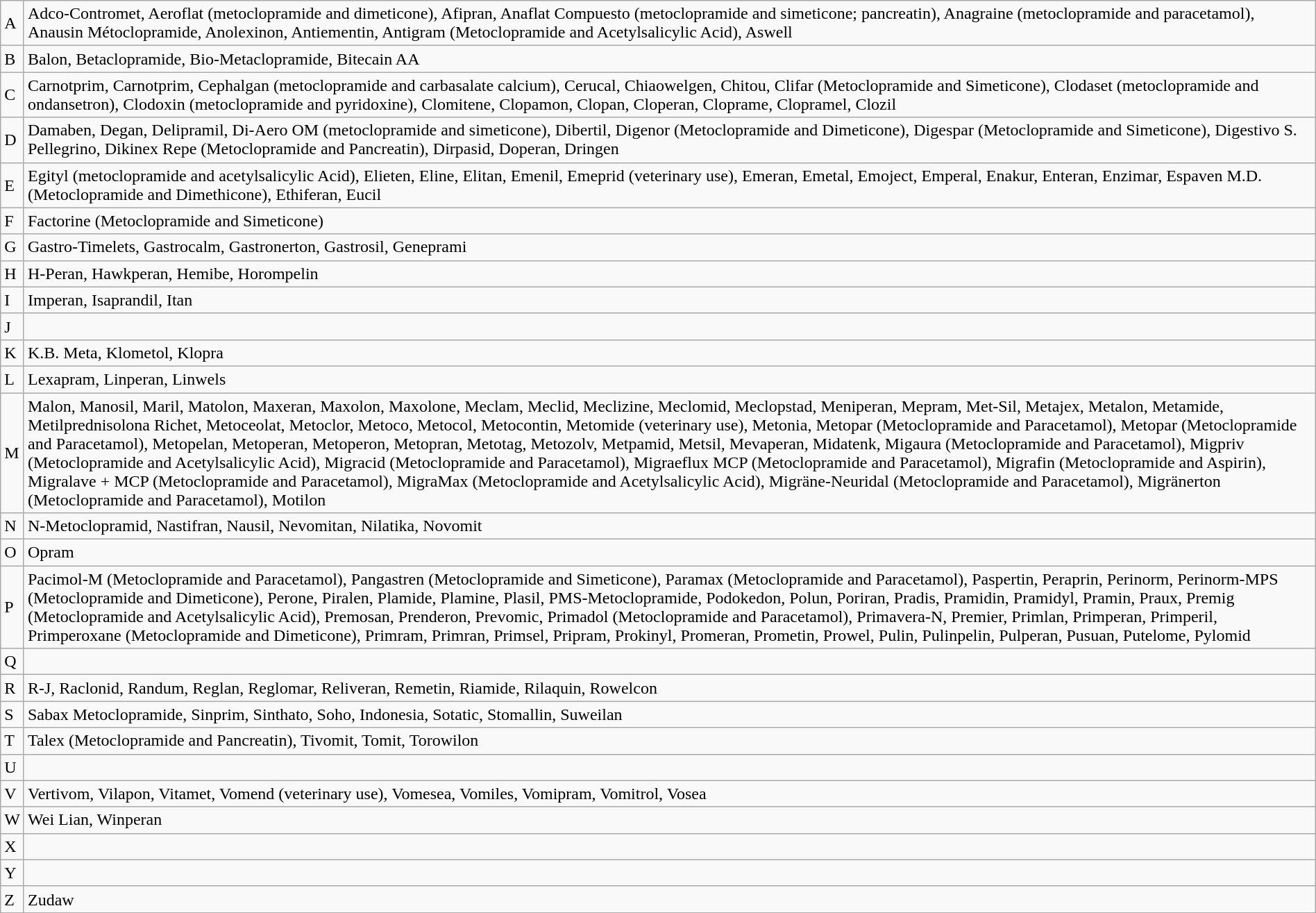<table class="wikitable mw-collapsible mw-collapsed" style="width:100%">
<tr>
<td>A</td>
<td>Adco-Contromet, Aeroflat (metoclopramide and dimeticone), Afipran, Anaflat Compuesto (metoclopramide and simeticone; pancreatin), Anagraine (metoclopramide and paracetamol), Anausin Métoclopramide, Anolexinon, Antiementin, Antigram (Metoclopramide and Acetylsalicylic Acid), Aswell</td>
</tr>
<tr>
<td>B</td>
<td>Balon, Betaclopramide, Bio-Metaclopramide, Bitecain AA</td>
</tr>
<tr>
<td>C</td>
<td>Carnotprim, Carnotprim, Cephalgan (metoclopramide and carbasalate calcium), Cerucal, Chiaowelgen, Chitou, Clifar (Metoclopramide and Simeticone), Clodaset (metoclopramide and ondansetron), Clodoxin (metoclopramide and pyridoxine), Clomitene, Clopamon, Clopan, Cloperan, Cloprame, Clopramel, Clozil</td>
</tr>
<tr>
<td>D</td>
<td>Damaben, Degan, Delipramil, Di-Aero OM (metoclopramide and simeticone), Dibertil, Digenor (Metoclopramide and Dimeticone), Digespar (Metoclopramide and Simeticone), Digestivo S. Pellegrino, Dikinex Repe (Metoclopramide and Pancreatin), Dirpasid, Doperan, Dringen</td>
</tr>
<tr>
<td>E</td>
<td>Egityl (metoclopramide and acetylsalicylic Acid), Elieten, Eline, Elitan, Emenil, Emeprid (veterinary use), Emeran, Emetal, Emoject, Emperal, Enakur, Enteran, Enzimar, Espaven M.D. (Metoclopramide and Dimethicone), Ethiferan, Eucil</td>
</tr>
<tr>
<td>F</td>
<td>Factorine (Metoclopramide and Simeticone)</td>
</tr>
<tr>
<td>G</td>
<td>Gastro-Timelets, Gastrocalm, Gastronerton, Gastrosil, Geneprami</td>
</tr>
<tr>
<td>H</td>
<td>H-Peran, Hawkperan, Hemibe, Horompelin</td>
</tr>
<tr>
<td>I</td>
<td>Imperan, Isaprandil, Itan</td>
</tr>
<tr>
<td>J</td>
<td></td>
</tr>
<tr>
<td>K</td>
<td>K.B. Meta, Klometol, Klopra</td>
</tr>
<tr>
<td>L</td>
<td>Lexapram, Linperan, Linwels</td>
</tr>
<tr>
<td>M</td>
<td>Malon, Manosil, Maril, Matolon, Maxeran, Maxolon, Maxolone, Meclam, Meclid, Meclizine, Meclomid, Meclopstad, Meniperan, Mepram, Met-Sil, Metajex, Metalon, Metamide, Metilprednisolona Richet, Metoceolat, Metoclor, Metoco, Metocol, Metocontin, Metomide (veterinary use), Metonia, Metopar (Metoclopramide and Paracetamol), Metopar (Metoclopramide and Paracetamol), Metopelan, Metoperan, Metoperon, Metopran, Metotag, Metozolv, Metpamid, Metsil, Mevaperan, Midatenk, Migaura (Metoclopramide and Paracetamol), Migpriv (Metoclopramide and Acetylsalicylic Acid), Migracid (Metoclopramide and Paracetamol), Migraeflux MCP (Metoclopramide and Paracetamol), Migrafin (Metoclopramide and Aspirin), Migralave + MCP (Metoclopramide and Paracetamol), MigraMax (Metoclopramide and Acetylsalicylic Acid), Migräne-Neuridal (Metoclopramide and Paracetamol), Migränerton (Metoclopramide and Paracetamol), Motilon</td>
</tr>
<tr>
<td>N</td>
<td>N-Metoclopramid, Nastifran, Nausil, Nevomitan, Nilatika, Novomit</td>
</tr>
<tr>
<td>O</td>
<td>Opram</td>
</tr>
<tr>
<td>P</td>
<td>Pacimol-M (Metoclopramide and Paracetamol), Pangastren (Metoclopramide and Simeticone), Paramax (Metoclopramide and Paracetamol), Paspertin, Peraprin, Perinorm, Perinorm-MPS (Metoclopramide and Dimeticone), Perone, Piralen, Plamide, Plamine, Plasil, PMS-Metoclopramide, Podokedon, Polun, Poriran, Pradis, Pramidin, Pramidyl, Pramin, Praux, Premig (Metoclopramide and Acetylsalicylic Acid), Premosan, Prenderon, Prevomic, Primadol (Metoclopramide and Paracetamol), Primavera-N, Premier, Primlan, Primperan, Primperil, Primperoxane (Metoclopramide and Dimeticone), Primram, Primran, Primsel, Pripram, Prokinyl, Promeran, Prometin, Prowel, Pulin, Pulinpelin, Pulperan, Pusuan, Putelome, Pylomid</td>
</tr>
<tr>
<td>Q</td>
<td></td>
</tr>
<tr>
<td>R</td>
<td>R-J, Raclonid, Randum, Reglan, Reglomar, Reliveran, Remetin, Riamide, Rilaquin, Rowelcon</td>
</tr>
<tr>
<td>S</td>
<td>Sabax Metoclopramide, Sinprim, Sinthato, Soho, Indonesia, Sotatic, Stomallin, Suweilan</td>
</tr>
<tr>
<td>T</td>
<td>Talex (Metoclopramide and Pancreatin), Tivomit, Tomit, Torowilon</td>
</tr>
<tr>
<td>U</td>
<td></td>
</tr>
<tr>
<td>V</td>
<td>Vertivom, Vilapon, Vitamet, Vomend (veterinary use), Vomesea, Vomiles, Vomipram, Vomitrol, Vosea</td>
</tr>
<tr>
<td>W</td>
<td>Wei Lian, Winperan</td>
</tr>
<tr>
<td>X</td>
<td></td>
</tr>
<tr>
<td>Y</td>
<td></td>
</tr>
<tr>
<td>Z</td>
<td>Zudaw</td>
</tr>
<tr>
</tr>
</table>
